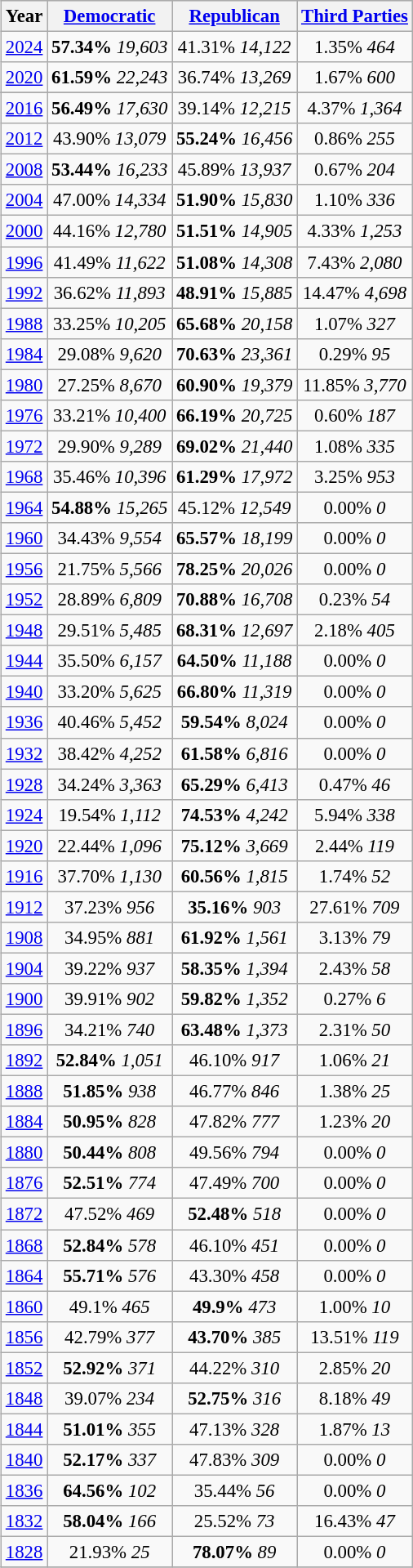<table class="wikitable" style="float:center; margin:1em; font-size:95%; text-align:center">
<tr style="background:lightgrey;">
<th>Year</th>
<th><a href='#'>Democratic</a></th>
<th><a href='#'>Republican</a></th>
<th><a href='#'>Third Parties</a></th>
</tr>
<tr>
<td align="center" ><a href='#'>2024</a></td>
<td align="center" ><strong>57.34%</strong> <em>19,603</em></td>
<td align="center" >41.31% <em>14,122</em></td>
<td align="center" >1.35% <em>464</em></td>
</tr>
<tr>
<td align="center" ><a href='#'>2020</a></td>
<td align="center" ><strong>61.59%</strong> <em>22,243</em></td>
<td align="center" >36.74% <em>13,269</em></td>
<td align="center" >1.67% <em>600</em></td>
</tr>
<tr>
</tr>
<tr>
<td align="center" ><a href='#'>2016</a></td>
<td align="center" ><strong>56.49%</strong> <em>17,630</em></td>
<td align="center" >39.14% <em>12,215</em></td>
<td align="center" >4.37% <em>1,364</em></td>
</tr>
<tr>
<td align="center" ><a href='#'>2012</a></td>
<td align="center" >43.90% <em>13,079</em></td>
<td align="center" ><strong>55.24%</strong> <em>16,456</em></td>
<td align="center" >0.86% <em>255</em></td>
</tr>
<tr>
<td align="center" ><a href='#'>2008</a></td>
<td align="center" ><strong>53.44%</strong> <em>16,233</em></td>
<td align="center" >45.89% <em>13,937</em></td>
<td align="center" >0.67% <em>204</em></td>
</tr>
<tr>
<td align="center" ><a href='#'>2004</a></td>
<td align="center" >47.00% <em>14,334</em></td>
<td align="center" ><strong>51.90%</strong> <em>15,830</em></td>
<td align="center" >1.10% <em>336</em></td>
</tr>
<tr>
<td align="center" ><a href='#'>2000</a></td>
<td align="center" >44.16% <em>12,780</em></td>
<td align="center" ><strong>51.51%</strong> <em>14,905</em></td>
<td align="center" >4.33% <em>1,253</em></td>
</tr>
<tr>
<td align="center" ><a href='#'>1996</a></td>
<td align="center" >41.49% <em>11,622</em></td>
<td align="center" ><strong>51.08%</strong> <em>14,308</em></td>
<td align="center" >7.43% <em>2,080</em></td>
</tr>
<tr>
<td align="center" ><a href='#'>1992</a></td>
<td align="center" >36.62% <em>11,893</em></td>
<td align="center" ><strong>48.91%</strong> <em>15,885</em></td>
<td align="center" >14.47% <em>4,698</em></td>
</tr>
<tr>
<td align="center" ><a href='#'>1988</a></td>
<td align="center" >33.25% <em>10,205</em></td>
<td align="center" ><strong>65.68%</strong> <em>20,158</em></td>
<td align="center" >1.07% <em>327</em></td>
</tr>
<tr>
<td align="center" ><a href='#'>1984</a></td>
<td align="center" >29.08% <em>9,620</em></td>
<td align="center" ><strong>70.63%</strong> <em>23,361</em></td>
<td align="center" >0.29% <em>95</em></td>
</tr>
<tr>
<td align="center" ><a href='#'>1980</a></td>
<td align="center" >27.25% <em>8,670</em></td>
<td align="center" ><strong>60.90%</strong> <em>19,379</em></td>
<td align="center" >11.85% <em>3,770</em></td>
</tr>
<tr>
<td align="center" ><a href='#'>1976</a></td>
<td align="center" >33.21% <em>10,400</em></td>
<td align="center" ><strong>66.19%</strong> <em>20,725</em></td>
<td align="center" >0.60% <em>187</em></td>
</tr>
<tr>
<td align="center" ><a href='#'>1972</a></td>
<td align="center" >29.90% <em>9,289</em></td>
<td align="center" ><strong>69.02%</strong> <em>21,440</em></td>
<td align="center" >1.08% <em>335</em></td>
</tr>
<tr>
<td align="center" ><a href='#'>1968</a></td>
<td align="center" >35.46% <em>10,396</em></td>
<td align="center" ><strong>61.29%</strong> <em>17,972</em></td>
<td align="center" >3.25% <em>953</em></td>
</tr>
<tr>
<td align="center" ><a href='#'>1964</a></td>
<td align="center" ><strong>54.88%</strong> <em>15,265</em></td>
<td align="center" >45.12% <em>12,549</em></td>
<td align="center" >0.00% <em>0</em></td>
</tr>
<tr>
<td align="center" ><a href='#'>1960</a></td>
<td align="center" >34.43% <em>9,554</em></td>
<td align="center" ><strong>65.57%</strong> <em>18,199</em></td>
<td align="center" >0.00% <em>0</em></td>
</tr>
<tr>
<td align="center" ><a href='#'>1956</a></td>
<td align="center" >21.75% <em>5,566</em></td>
<td align="center" ><strong>78.25%</strong> <em>20,026</em></td>
<td align="center" >0.00% <em>0</em></td>
</tr>
<tr>
<td align="center" ><a href='#'>1952</a></td>
<td align="center" >28.89% <em>6,809</em></td>
<td align="center" ><strong>70.88%</strong> <em>16,708</em></td>
<td align="center" >0.23% <em>54</em></td>
</tr>
<tr>
<td align="center" ><a href='#'>1948</a></td>
<td align="center" >29.51% <em>5,485</em></td>
<td align="center" ><strong>68.31%</strong> <em>12,697</em></td>
<td align="center" >2.18% <em>405</em></td>
</tr>
<tr>
<td align="center" ><a href='#'>1944</a></td>
<td align="center" >35.50% <em>6,157</em></td>
<td align="center" ><strong>64.50%</strong> <em>11,188</em></td>
<td align="center" >0.00% <em>0</em></td>
</tr>
<tr>
<td align="center" ><a href='#'>1940</a></td>
<td align="center" >33.20% <em>5,625</em></td>
<td align="center" ><strong>66.80%</strong> <em>11,319</em></td>
<td align="center" >0.00% <em>0</em></td>
</tr>
<tr>
<td align="center" ><a href='#'>1936</a></td>
<td align="center" >40.46% <em>5,452</em></td>
<td align="center" ><strong>59.54%</strong> <em>8,024</em></td>
<td align="center" >0.00% <em>0</em></td>
</tr>
<tr>
<td align="center" ><a href='#'>1932</a></td>
<td align="center" >38.42% <em>4,252</em></td>
<td align="center" ><strong>61.58%</strong> <em>6,816</em></td>
<td align="center" >0.00% <em>0</em></td>
</tr>
<tr>
<td align="center" ><a href='#'>1928</a></td>
<td align="center" >34.24% <em>3,363</em></td>
<td align="center" ><strong>65.29%</strong> <em>6,413</em></td>
<td align="center" >0.47% <em>46</em></td>
</tr>
<tr>
<td align="center" ><a href='#'>1924</a></td>
<td align="center" >19.54% <em>1,112</em></td>
<td align="center" ><strong>74.53%</strong> <em>4,242</em></td>
<td align="center" >5.94% <em>338</em></td>
</tr>
<tr>
<td align="center" ><a href='#'>1920</a></td>
<td align="center" >22.44% <em>1,096</em></td>
<td align="center" ><strong>75.12%</strong> <em>3,669</em></td>
<td align="center" >2.44% <em>119</em></td>
</tr>
<tr>
<td align="center" ><a href='#'>1916</a></td>
<td align="center" >37.70% <em>1,130</em></td>
<td align="center" ><strong>60.56%</strong> <em>1,815</em></td>
<td align="center" >1.74% <em>52</em></td>
</tr>
<tr>
<td align="center" ><a href='#'>1912</a></td>
<td align="center" >37.23% <em>956</em></td>
<td align="center" ><strong>35.16%</strong> <em>903</em></td>
<td align="center" >27.61% <em>709</em></td>
</tr>
<tr>
<td align="center" ><a href='#'>1908</a></td>
<td align="center" >34.95% <em>881</em></td>
<td align="center" ><strong>61.92%</strong> <em>1,561</em></td>
<td align="center" >3.13% <em>79</em></td>
</tr>
<tr>
<td align="center" ><a href='#'>1904</a></td>
<td align="center" >39.22% <em>937</em></td>
<td align="center" ><strong>58.35%</strong> <em>1,394</em></td>
<td align="center" >2.43% <em>58</em></td>
</tr>
<tr>
<td align="center" ><a href='#'>1900</a></td>
<td align="center" >39.91% <em>902</em></td>
<td align="center" ><strong>59.82%</strong> <em>1,352</em></td>
<td align="center" >0.27% <em>6</em></td>
</tr>
<tr>
<td align="center" ><a href='#'>1896</a></td>
<td align="center" >34.21% <em>740</em></td>
<td align="center" ><strong>63.48%</strong> <em>1,373</em></td>
<td align="center" >2.31% <em>50</em></td>
</tr>
<tr>
<td align="center" ><a href='#'>1892</a></td>
<td align="center" ><strong>52.84%</strong> <em>1,051</em></td>
<td align="center" >46.10% <em>917</em></td>
<td align="center" >1.06% <em>21</em></td>
</tr>
<tr>
<td align="center" ><a href='#'>1888</a></td>
<td align="center" ><strong>51.85%</strong> <em>938</em></td>
<td align="center" >46.77% <em>846</em></td>
<td align="center" >1.38% <em>25</em></td>
</tr>
<tr>
<td align="center" ><a href='#'>1884</a></td>
<td align="center" ><strong>50.95%</strong> <em>828</em></td>
<td align="center" >47.82% <em>777</em></td>
<td align="center" >1.23% <em>20</em></td>
</tr>
<tr>
<td align="center" ><a href='#'>1880</a></td>
<td align="center" ><strong>50.44%</strong> <em>808</em></td>
<td align="center" >49.56% <em>794</em></td>
<td align="center" >0.00% <em>0</em></td>
</tr>
<tr>
<td align="center" ><a href='#'>1876</a></td>
<td align="center" ><strong>52.51%</strong> <em>774</em></td>
<td align="center" >47.49% <em>700</em></td>
<td align="center" >0.00% <em>0</em></td>
</tr>
<tr>
<td align="center" ><a href='#'>1872</a></td>
<td align="center" >47.52% <em>469</em></td>
<td align="center" ><strong>52.48%</strong> <em>518</em></td>
<td align="center" >0.00% <em>0</em></td>
</tr>
<tr>
<td align="center" ><a href='#'>1868</a></td>
<td align="center" ><strong>52.84%</strong> <em>578</em></td>
<td align="center" >46.10% <em>451</em></td>
<td align="center" >0.00% <em>0</em></td>
</tr>
<tr>
<td align="center" ><a href='#'>1864</a></td>
<td align="center" ><strong>55.71%</strong> <em>576</em></td>
<td align="center" >43.30% <em>458</em></td>
<td align="center" >0.00% <em>0</em></td>
</tr>
<tr>
<td align="center" ><a href='#'>1860</a></td>
<td align="center" >49.1% <em>465</em></td>
<td align="center" ><strong>49.9%</strong> <em>473</em></td>
<td align="center" >1.00% <em>10</em></td>
</tr>
<tr>
<td align="center" ><a href='#'>1856</a></td>
<td align="center" >42.79% <em>377</em></td>
<td align="center" ><strong>43.70%</strong> <em>385</em></td>
<td align="center" >13.51% <em>119</em></td>
</tr>
<tr>
<td align="center" ><a href='#'>1852</a></td>
<td align="center" ><strong>52.92%</strong> <em>371</em></td>
<td align="center" >44.22% <em>310</em></td>
<td align="center" >2.85% <em>20</em></td>
</tr>
<tr>
<td align="center" ><a href='#'>1848</a></td>
<td align="center" >39.07% <em>234</em></td>
<td align="center" ><strong>52.75%</strong> <em>316</em></td>
<td align="center" >8.18% <em>49</em></td>
</tr>
<tr>
<td align="center" ><a href='#'>1844</a></td>
<td align="center" ><strong>51.01%</strong> <em>355</em></td>
<td align="center" >47.13% <em>328</em></td>
<td align="center" >1.87% <em>13</em></td>
</tr>
<tr>
<td align="center" ><a href='#'>1840</a></td>
<td align="center" ><strong>52.17%</strong> <em>337</em></td>
<td align="center" >47.83% <em>309</em></td>
<td align="center" >0.00% <em>0</em></td>
</tr>
<tr>
<td align="center" ><a href='#'>1836</a></td>
<td align="center" ><strong>64.56%</strong> <em>102</em></td>
<td align="center" >35.44% <em>56</em></td>
<td align="center" >0.00% <em>0</em></td>
</tr>
<tr>
<td align="center" ><a href='#'>1832</a></td>
<td align="center" ><strong>58.04%</strong> <em>166</em></td>
<td align="center" >25.52% <em>73</em></td>
<td align="center" >16.43% <em>47</em></td>
</tr>
<tr>
<td align="center" ><a href='#'>1828</a></td>
<td align="center" >21.93% <em>25</em></td>
<td align="center" ><strong>78.07%</strong> <em>89</em></td>
<td align="center" >0.00% <em>0</em></td>
</tr>
<tr>
</tr>
</table>
